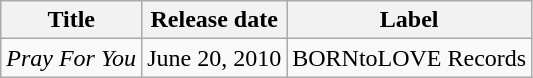<table class="wikitable">
<tr>
<th>Title</th>
<th>Release date</th>
<th>Label</th>
</tr>
<tr>
<td><em>Pray For You</em></td>
<td>June 20, 2010</td>
<td>BORNtoLOVE Records</td>
</tr>
</table>
